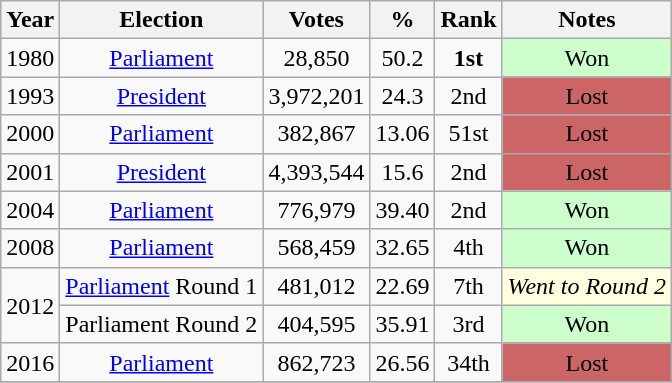<table class="wikitable" style="text-align:center;">
<tr>
<th>Year</th>
<th>Election</th>
<th>Votes</th>
<th>%</th>
<th>Rank</th>
<th>Notes</th>
</tr>
<tr>
<td>1980</td>
<td><a href='#'>Parliament</a></td>
<td>28,850</td>
<td>50.2</td>
<td><strong>1st</strong></td>
<td style="background-color:#CCFFCC">Won</td>
</tr>
<tr>
<td>1993</td>
<td><a href='#'>President</a></td>
<td>3,972,201</td>
<td>24.3</td>
<td>2nd</td>
<td style="background-color:#C66">Lost</td>
</tr>
<tr>
<td>2000</td>
<td><a href='#'>Parliament</a></td>
<td>382,867</td>
<td>13.06</td>
<td>51st</td>
<td style="background-color:#C66">Lost</td>
</tr>
<tr>
<td>2001</td>
<td><a href='#'>President</a></td>
<td> 4,393,544</td>
<td> 15.6</td>
<td>2nd</td>
<td style="background-color:#C66">Lost</td>
</tr>
<tr>
<td>2004</td>
<td><a href='#'>Parliament</a></td>
<td> 776,979</td>
<td> 39.40</td>
<td>2nd</td>
<td style="background-color:#CCFFCC">Won</td>
</tr>
<tr>
<td>2008</td>
<td><a href='#'>Parliament</a></td>
<td> 568,459</td>
<td> 32.65</td>
<td>4th</td>
<td style="background-color:#CCFFCC">Won</td>
</tr>
<tr>
<td rowspan="2">2012</td>
<td><a href='#'>Parliament</a> Round 1</td>
<td> 481,012</td>
<td> 22.69</td>
<td>7th</td>
<td style="background-color:#FFFFE0"><em>Went to Round 2</em></td>
</tr>
<tr>
<td>Parliament Round 2</td>
<td> 404,595</td>
<td> 35.91</td>
<td>3rd</td>
<td style="background-color:#CCFFCC">Won</td>
</tr>
<tr>
<td>2016</td>
<td><a href='#'>Parliament</a></td>
<td> 862,723</td>
<td> 26.56</td>
<td>34th</td>
<td style="background-color:#C66">Lost</td>
</tr>
<tr>
</tr>
</table>
